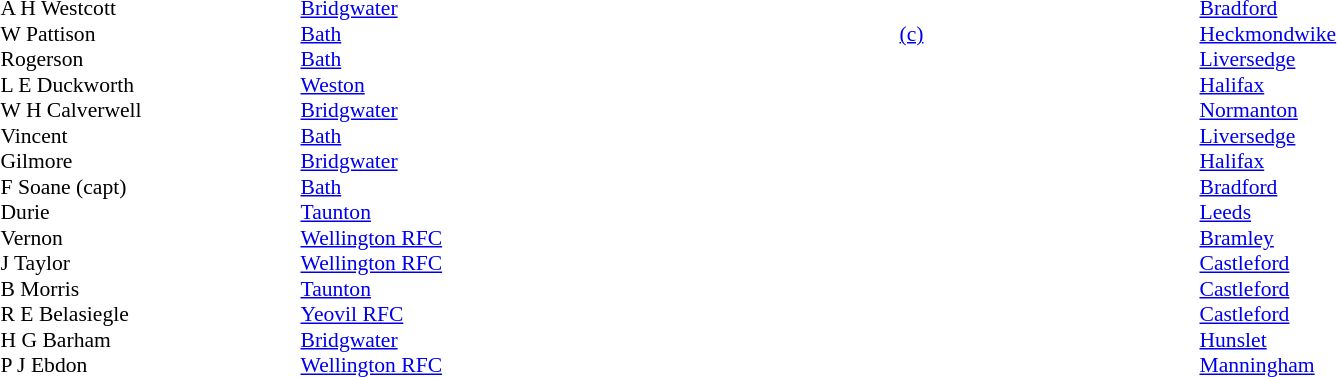<table width="80%">
<tr>
<td valign="top" width="50%"><br><table style="font-size: 90%" cellspacing="0" cellpadding="0">
<tr>
<th width="20"></th>
<th width="200"></th>
</tr>
<tr>
<td></td>
<td>A H Westcott</td>
<td><a href='#'>Bridgwater</a></td>
</tr>
<tr>
<td></td>
<td>W Pattison</td>
<td><a href='#'>Bath</a></td>
</tr>
<tr>
<td></td>
<td>Rogerson</td>
<td><a href='#'>Bath</a></td>
</tr>
<tr>
<td></td>
<td>L E Duckworth</td>
<td><a href='#'>Weston</a></td>
</tr>
<tr>
<td></td>
<td>W H Calverwell</td>
<td><a href='#'>Bridgwater</a></td>
</tr>
<tr>
<td></td>
<td>Vincent</td>
<td><a href='#'>Bath</a></td>
</tr>
<tr>
<td></td>
<td>Gilmore</td>
<td><a href='#'>Bridgwater</a></td>
</tr>
<tr>
<td></td>
<td>F Soane (capt)</td>
<td><a href='#'>Bath</a></td>
</tr>
<tr>
<td></td>
<td>Durie</td>
<td><a href='#'>Taunton</a></td>
</tr>
<tr>
<td></td>
<td>Vernon</td>
<td><a href='#'>Wellington RFC</a></td>
</tr>
<tr>
<td></td>
<td>J Taylor</td>
<td><a href='#'>Wellington RFC</a></td>
</tr>
<tr>
<td></td>
<td>B Morris</td>
<td><a href='#'>Taunton</a></td>
</tr>
<tr>
<td></td>
<td>R E Belasiegle</td>
<td><a href='#'>Yeovil RFC</a></td>
</tr>
<tr>
<td></td>
<td>H G Barham</td>
<td><a href='#'>Bridgwater</a></td>
</tr>
<tr>
<td></td>
<td>P J Ebdon</td>
<td><a href='#'>Wellington RFC</a></td>
</tr>
<tr>
</tr>
</table>
</td>
<td valign="top" width="50%"><br><table style="font-size: 90%" cellspacing="0" cellpadding="0" align="center">
<tr>
<th width="20"></th>
<th width="200"></th>
</tr>
<tr>
<td></td>
<td></td>
<td><a href='#'>Bradford</a></td>
</tr>
<tr>
<td></td>
<td> <a href='#'>(c)</a></td>
<td><a href='#'>Heckmondwike</a></td>
</tr>
<tr>
<td></td>
<td></td>
<td><a href='#'>Liversedge</a></td>
</tr>
<tr>
<td></td>
<td></td>
<td><a href='#'>Halifax</a></td>
</tr>
<tr>
<td></td>
<td></td>
<td><a href='#'>Normanton</a></td>
</tr>
<tr>
<td></td>
<td></td>
<td><a href='#'>Liversedge</a></td>
</tr>
<tr>
<td></td>
<td></td>
<td><a href='#'>Halifax</a></td>
</tr>
<tr>
<td></td>
<td></td>
<td><a href='#'>Bradford</a></td>
</tr>
<tr>
<td></td>
<td></td>
<td><a href='#'>Leeds</a></td>
</tr>
<tr>
<td></td>
<td></td>
<td><a href='#'>Bramley</a></td>
</tr>
<tr>
<td></td>
<td></td>
<td><a href='#'>Castleford</a></td>
</tr>
<tr>
<td></td>
<td></td>
<td><a href='#'>Castleford</a></td>
</tr>
<tr>
<td></td>
<td></td>
<td><a href='#'>Castleford</a></td>
</tr>
<tr>
<td></td>
<td></td>
<td><a href='#'>Hunslet</a></td>
</tr>
<tr>
<td></td>
<td></td>
<td><a href='#'>Manningham</a></td>
</tr>
<tr>
</tr>
</table>
</td>
</tr>
</table>
